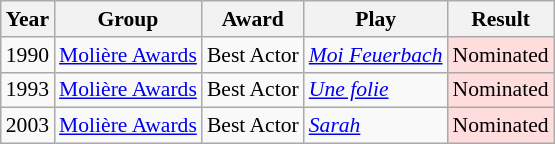<table style="font-size: 90%;" class="wikitable">
<tr>
<th>Year</th>
<th>Group</th>
<th>Award</th>
<th>Play</th>
<th>Result</th>
</tr>
<tr>
<td>1990</td>
<td><a href='#'>Molière Awards</a></td>
<td>Best Actor</td>
<td><em><a href='#'>Moi Feuerbach</a></em></td>
<td style="background: #ffdddd">Nominated</td>
</tr>
<tr>
<td>1993</td>
<td><a href='#'>Molière Awards</a></td>
<td>Best Actor</td>
<td><em><a href='#'>Une folie</a></em></td>
<td style="background: #ffdddd">Nominated</td>
</tr>
<tr>
<td>2003</td>
<td><a href='#'>Molière Awards</a></td>
<td>Best Actor</td>
<td><em><a href='#'>Sarah</a></em></td>
<td style="background: #ffdddd">Nominated</td>
</tr>
</table>
